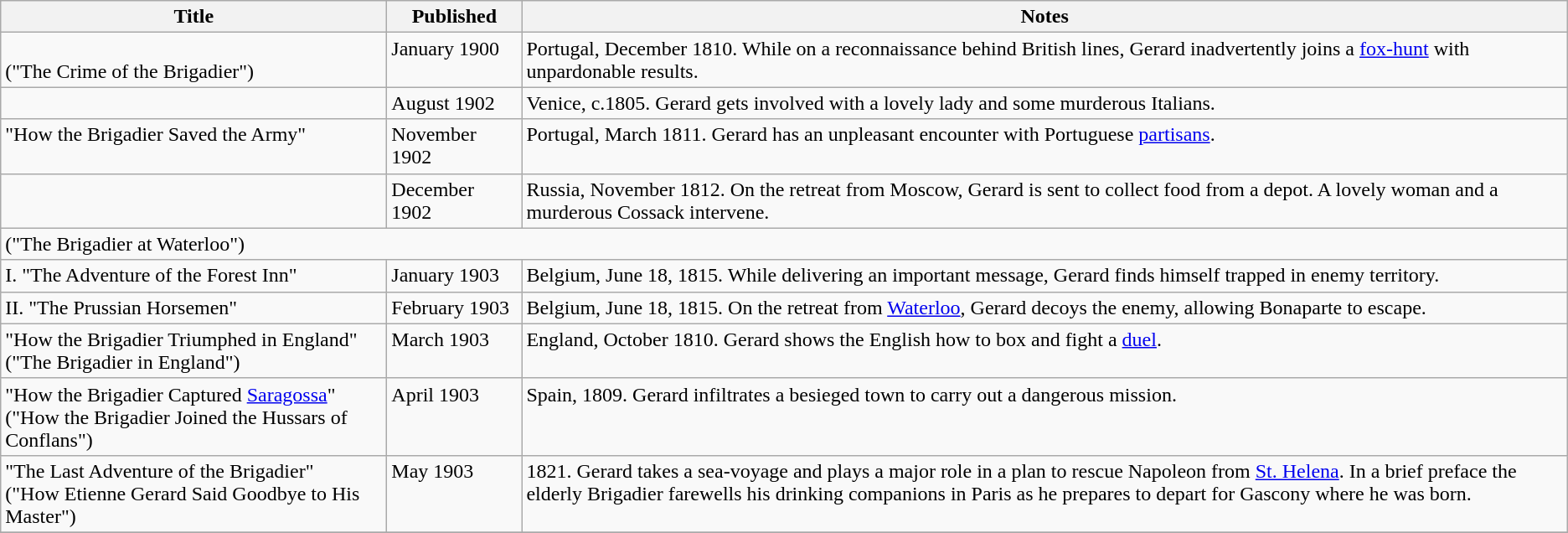<table class="wikitable sortable">
<tr>
<th width=300>Title</th>
<th width=100>Published</th>
<th>Notes</th>
</tr>
<tr valign="top">
<td><br>("The Crime of the Brigadier")</td>
<td>January 1900</td>
<td>Portugal, December 1810. While on a reconnaissance behind British lines, Gerard inadvertently joins a <a href='#'>fox-hunt</a> with unpardonable results.</td>
</tr>
<tr valign="top">
<td></td>
<td>August 1902</td>
<td>Venice, c.1805. Gerard gets involved with a lovely lady and some murderous Italians.</td>
</tr>
<tr valign="top">
<td>"How the Brigadier Saved the Army"</td>
<td>November 1902</td>
<td>Portugal, March 1811. Gerard has an unpleasant encounter with Portuguese <a href='#'>partisans</a>.</td>
</tr>
<tr valign="top">
<td></td>
<td>December 1902</td>
<td>Russia, November 1812. On the retreat from Moscow, Gerard is sent to collect food from a depot. A lovely woman and a murderous Cossack intervene.</td>
</tr>
<tr>
<td colspan=3> ("The Brigadier at Waterloo")</td>
</tr>
<tr valign="top">
<td>I. "The Adventure of the Forest Inn"</td>
<td>January 1903</td>
<td>Belgium, June 18, 1815. While delivering an important message, Gerard finds himself trapped in enemy territory.</td>
</tr>
<tr valign="top">
<td>II. "The Prussian Horsemen"</td>
<td>February 1903</td>
<td>Belgium, June 18, 1815. On the retreat from <a href='#'>Waterloo</a>, Gerard decoys the enemy, allowing Bonaparte to escape.</td>
</tr>
<tr valign="top">
<td>"How the Brigadier Triumphed in England"<br>("The Brigadier in England")</td>
<td>March 1903</td>
<td>England, October 1810. Gerard shows the English how to box and fight a <a href='#'>duel</a>.</td>
</tr>
<tr valign="top">
<td>"How the Brigadier Captured <a href='#'>Saragossa</a>"<br>("How the Brigadier Joined the Hussars of Conflans")</td>
<td>April 1903</td>
<td>Spain, 1809. Gerard infiltrates a besieged town to carry out a dangerous mission.</td>
</tr>
<tr valign="top">
<td>"The Last Adventure of the Brigadier"<br>("How Etienne Gerard Said Goodbye to His Master")</td>
<td>May 1903</td>
<td>1821. Gerard takes a sea-voyage and plays a major role in a plan to rescue Napoleon from <a href='#'>St. Helena</a>. In a brief preface the elderly Brigadier farewells his drinking companions in Paris as he prepares to depart for Gascony where he was born.</td>
</tr>
<tr>
</tr>
</table>
